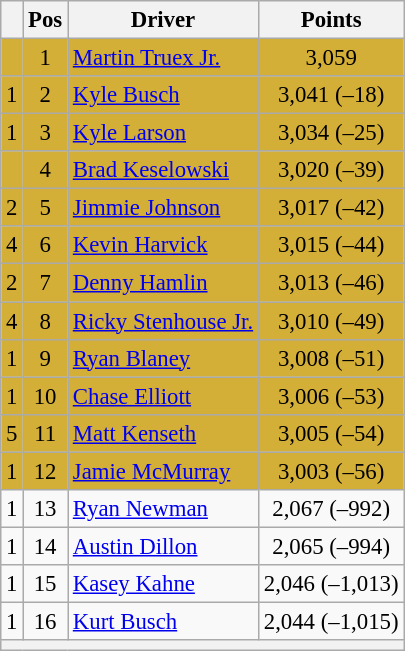<table class="wikitable" style="font-size: 95%">
<tr>
<th></th>
<th>Pos</th>
<th>Driver</th>
<th>Points</th>
</tr>
<tr style="background:#D4AF37;">
<td align="left"></td>
<td style="text-align:center;">1</td>
<td><a href='#'>Martin Truex Jr.</a></td>
<td style="text-align:center;">3,059</td>
</tr>
<tr style="background:#D4AF37;">
<td align="left"> 1</td>
<td style="text-align:center;">2</td>
<td><a href='#'>Kyle Busch</a></td>
<td style="text-align:center;">3,041 (–18)</td>
</tr>
<tr style="background:#D4AF37;">
<td align="left"> 1</td>
<td style="text-align:center;">3</td>
<td><a href='#'>Kyle Larson</a></td>
<td style="text-align:center;">3,034 (–25)</td>
</tr>
<tr style="background:#D4AF37;">
<td align="left"></td>
<td style="text-align:center;">4</td>
<td><a href='#'>Brad Keselowski</a></td>
<td style="text-align:center;">3,020 (–39)</td>
</tr>
<tr style="background:#D4AF37;">
<td align="left"> 2</td>
<td style="text-align:center;">5</td>
<td><a href='#'>Jimmie Johnson</a></td>
<td style="text-align:center;">3,017 (–42)</td>
</tr>
<tr style="background:#D4AF37;">
<td align="left"> 4</td>
<td style="text-align:center;">6</td>
<td><a href='#'>Kevin Harvick</a></td>
<td style="text-align:center;">3,015 (–44)</td>
</tr>
<tr style="background:#D4AF37;">
<td align="left"> 2</td>
<td style="text-align:center;">7</td>
<td><a href='#'>Denny Hamlin</a></td>
<td style="text-align:center;">3,013 (–46)</td>
</tr>
<tr style="background:#D4AF37;">
<td align="left"> 4</td>
<td style="text-align:center;">8</td>
<td><a href='#'>Ricky Stenhouse Jr.</a></td>
<td style="text-align:center;">3,010 (–49)</td>
</tr>
<tr style="background:#D4AF37;">
<td align="left"> 1</td>
<td style="text-align:center;">9</td>
<td><a href='#'>Ryan Blaney</a></td>
<td style="text-align:center;">3,008 (–51)</td>
</tr>
<tr style="background:#D4AF37;">
<td align="left"> 1</td>
<td style="text-align:center;">10</td>
<td><a href='#'>Chase Elliott</a></td>
<td style="text-align:center;">3,006 (–53)</td>
</tr>
<tr style="background:#D4AF37;">
<td align="left"> 5</td>
<td style="text-align:center;">11</td>
<td><a href='#'>Matt Kenseth</a></td>
<td style="text-align:center;">3,005 (–54)</td>
</tr>
<tr style="background:#D4AF37;">
<td align="left"> 1</td>
<td style="text-align:center;">12</td>
<td><a href='#'>Jamie McMurray</a></td>
<td style="text-align:center;">3,003 (–56)</td>
</tr>
<tr>
<td align="left"> 1</td>
<td style="text-align:center;">13</td>
<td><a href='#'>Ryan Newman</a></td>
<td style="text-align:center;">2,067 (–992)</td>
</tr>
<tr>
<td align="left"> 1</td>
<td style="text-align:center;">14</td>
<td><a href='#'>Austin Dillon</a></td>
<td style="text-align:center;">2,065 (–994)</td>
</tr>
<tr>
<td align="left"> 1</td>
<td style="text-align:center;">15</td>
<td><a href='#'>Kasey Kahne</a></td>
<td style="text-align:center;">2,046 (–1,013)</td>
</tr>
<tr>
<td align="left"> 1</td>
<td style="text-align:center;">16</td>
<td><a href='#'>Kurt Busch</a></td>
<td style="text-align:center;">2,044 (–1,015)</td>
</tr>
<tr class="sortbottom">
<th colspan="9"></th>
</tr>
</table>
